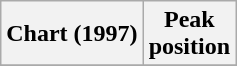<table class="wikitable">
<tr>
<th>Chart (1997)</th>
<th>Peak<br>position</th>
</tr>
<tr>
</tr>
</table>
